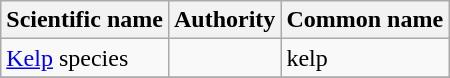<table class="wikitable sortable">
<tr>
<th>Scientific name</th>
<th>Authority</th>
<th>Common name</th>
</tr>
<tr>
<td><a href='#'>Kelp</a> species</td>
<td></td>
<td>kelp</td>
</tr>
<tr>
</tr>
</table>
